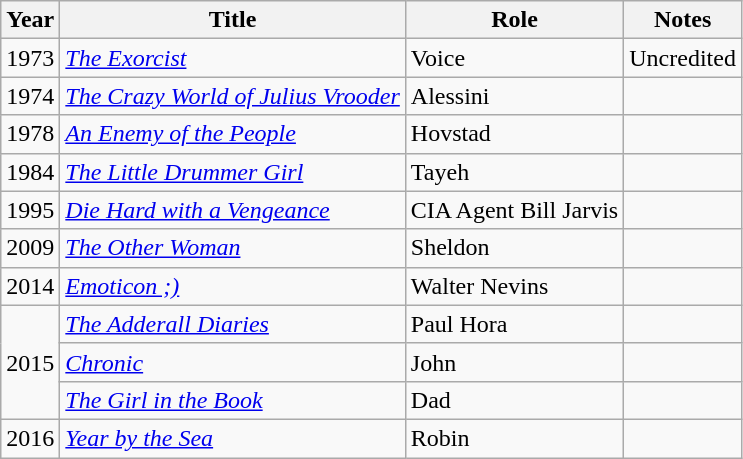<table class="wikitable">
<tr>
<th>Year</th>
<th>Title</th>
<th>Role</th>
<th>Notes</th>
</tr>
<tr>
<td>1973</td>
<td><em><a href='#'>The Exorcist</a></em></td>
<td>Voice</td>
<td>Uncredited</td>
</tr>
<tr>
<td>1974</td>
<td><em><a href='#'>The Crazy World of Julius Vrooder</a></em></td>
<td>Alessini</td>
<td></td>
</tr>
<tr>
<td>1978</td>
<td><em><a href='#'>An Enemy of the People</a></em></td>
<td>Hovstad</td>
<td></td>
</tr>
<tr>
<td>1984</td>
<td><em><a href='#'>The Little Drummer Girl</a></em></td>
<td>Tayeh</td>
<td></td>
</tr>
<tr>
<td>1995</td>
<td><em><a href='#'>Die Hard with a Vengeance</a></em></td>
<td>CIA Agent Bill Jarvis</td>
<td></td>
</tr>
<tr>
<td>2009</td>
<td><em><a href='#'>The Other Woman</a></em></td>
<td>Sheldon</td>
<td></td>
</tr>
<tr>
<td>2014</td>
<td><em><a href='#'>Emoticon ;)</a></em></td>
<td>Walter Nevins</td>
<td></td>
</tr>
<tr>
<td rowspan="3">2015</td>
<td><em><a href='#'>The Adderall Diaries</a></em></td>
<td>Paul Hora</td>
<td></td>
</tr>
<tr>
<td><em><a href='#'>Chronic</a></em></td>
<td>John</td>
<td></td>
</tr>
<tr>
<td><em><a href='#'>The Girl in the Book</a></em></td>
<td>Dad</td>
<td></td>
</tr>
<tr>
<td>2016</td>
<td><em><a href='#'>Year by the Sea</a></em></td>
<td>Robin</td>
<td></td>
</tr>
</table>
